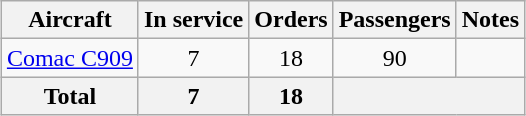<table class="wikitable" style="margin:1em auto; border-collapse:collapse;text-align:center">
<tr>
<th>Aircraft</th>
<th>In service</th>
<th>Orders</th>
<th>Passengers</th>
<th>Notes</th>
</tr>
<tr>
<td><a href='#'>Comac C909</a></td>
<td>7</td>
<td>18</td>
<td>90</td>
<td></td>
</tr>
<tr>
<th>Total</th>
<th>7</th>
<th>18</th>
<th colspan="2"></th>
</tr>
</table>
